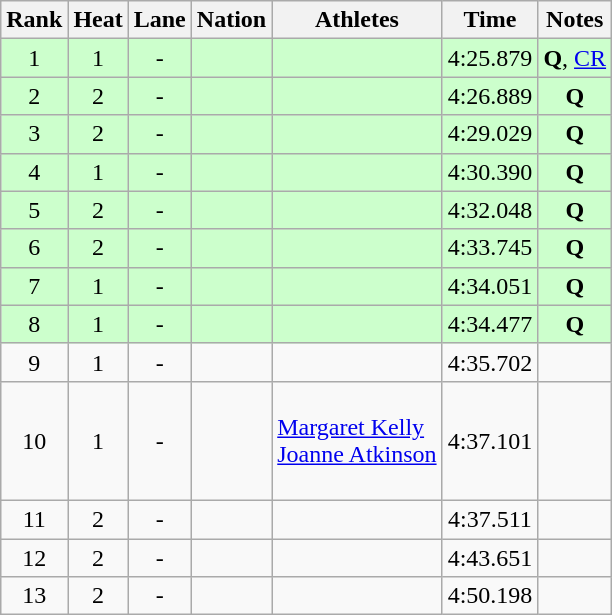<table class="wikitable sortable" style="text-align:center">
<tr>
<th>Rank</th>
<th>Heat</th>
<th>Lane</th>
<th>Nation</th>
<th>Athletes</th>
<th>Time</th>
<th>Notes</th>
</tr>
<tr bgcolor=ccffcc>
<td>1</td>
<td>1</td>
<td>-</td>
<td align=left></td>
<td align=left></td>
<td>4:25.879</td>
<td><strong>Q</strong>, <a href='#'>CR</a></td>
</tr>
<tr bgcolor=ccffcc>
<td>2</td>
<td>2</td>
<td>-</td>
<td align=left></td>
<td align=left></td>
<td>4:26.889</td>
<td><strong>Q</strong></td>
</tr>
<tr bgcolor=ccffcc>
<td>3</td>
<td>2</td>
<td>-</td>
<td align=left></td>
<td align=left></td>
<td>4:29.029</td>
<td><strong>Q</strong></td>
</tr>
<tr bgcolor=ccffcc>
<td>4</td>
<td>1</td>
<td>-</td>
<td align=left></td>
<td align=left></td>
<td>4:30.390</td>
<td><strong>Q</strong></td>
</tr>
<tr bgcolor=ccffcc>
<td>5</td>
<td>2</td>
<td>-</td>
<td align=left></td>
<td align=left></td>
<td>4:32.048</td>
<td><strong>Q</strong></td>
</tr>
<tr bgcolor=ccffcc>
<td>6</td>
<td>2</td>
<td>-</td>
<td align=left></td>
<td align=left></td>
<td>4:33.745</td>
<td><strong>Q</strong></td>
</tr>
<tr bgcolor=ccffcc>
<td>7</td>
<td>1</td>
<td>-</td>
<td align=left></td>
<td align=left></td>
<td>4:34.051</td>
<td><strong>Q</strong></td>
</tr>
<tr bgcolor=ccffcc>
<td>8</td>
<td>1</td>
<td>-</td>
<td align=left></td>
<td align=left></td>
<td>4:34.477</td>
<td><strong>Q</strong></td>
</tr>
<tr>
<td>9</td>
<td>1</td>
<td>-</td>
<td align=left></td>
<td align=left></td>
<td>4:35.702</td>
<td></td>
</tr>
<tr>
<td>10</td>
<td>1</td>
<td>-</td>
<td align=left></td>
<td align=left><br><a href='#'>Margaret Kelly</a><br><a href='#'>Joanne Atkinson</a><br><br></td>
<td>4:37.101</td>
<td></td>
</tr>
<tr>
<td>11</td>
<td>2</td>
<td>-</td>
<td align=left></td>
<td align=left></td>
<td>4:37.511</td>
<td></td>
</tr>
<tr>
<td>12</td>
<td>2</td>
<td>-</td>
<td align=left></td>
<td align=left></td>
<td>4:43.651</td>
<td></td>
</tr>
<tr>
<td>13</td>
<td>2</td>
<td>-</td>
<td align=left></td>
<td align=left></td>
<td>4:50.198</td>
<td></td>
</tr>
</table>
